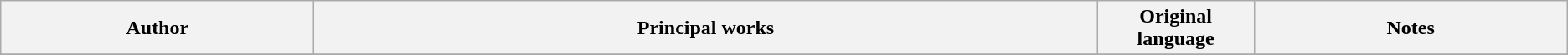<table class="wikitable sortable">
<tr>
<th style="width: 20%">Author</th>
<th class="unsortable" style="width: 50%">Principal works</th>
<th style="width: 10%">Original language</th>
<th class="unsortable" style="width: 20%">Notes</th>
</tr>
<tr>
</tr>
</table>
